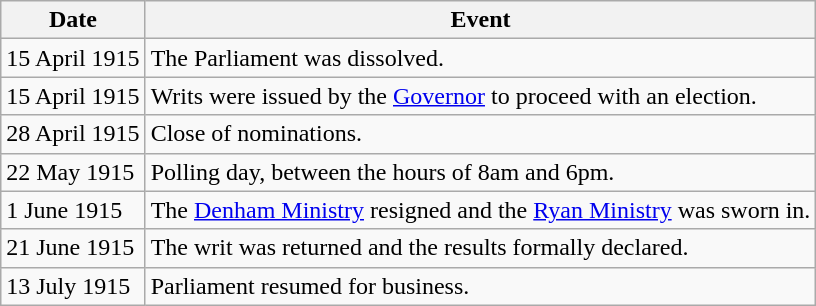<table class="wikitable">
<tr>
<th>Date</th>
<th>Event</th>
</tr>
<tr>
<td>15 April 1915</td>
<td>The Parliament was dissolved.</td>
</tr>
<tr>
<td>15 April 1915</td>
<td>Writs were issued by the <a href='#'>Governor</a> to proceed with an election.</td>
</tr>
<tr>
<td>28 April 1915</td>
<td>Close of nominations.</td>
</tr>
<tr>
<td>22 May 1915</td>
<td>Polling day, between the hours of 8am and 6pm.</td>
</tr>
<tr>
<td>1 June 1915</td>
<td>The <a href='#'>Denham Ministry</a> resigned and the <a href='#'>Ryan Ministry</a> was sworn in.</td>
</tr>
<tr>
<td>21 June 1915</td>
<td>The writ was returned and the results formally declared.</td>
</tr>
<tr>
<td>13 July 1915</td>
<td>Parliament resumed for business.</td>
</tr>
</table>
